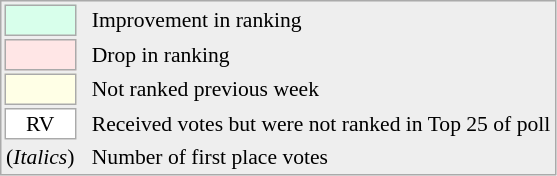<table align=left style="font-size:90%; border:1px solid #aaaaaa; white-space:nowrap; background:#eeeeee;">
<tr>
<td style="background:#d8ffeb; width:20px; border:1px solid #aaaaaa;"> </td>
<td rowspan=5> </td>
<td>Improvement in ranking</td>
</tr>
<tr>
<td style="background:#ffe6e6; width:20px; border:1px solid #aaaaaa;"> </td>
<td>Drop in ranking</td>
</tr>
<tr>
<td style="background:#ffffe6; width:20px; border:1px solid #aaaaaa;"> </td>
<td>Not ranked previous week</td>
</tr>
<tr>
<td align=center style="width:20px; border:1px solid #aaaaaa; background:white;">RV</td>
<td>Received votes but were not ranked in Top 25 of poll</td>
</tr>
<tr>
<td>(<em>Italics</em>)</td>
<td>Number of first place votes</td>
</tr>
</table>
